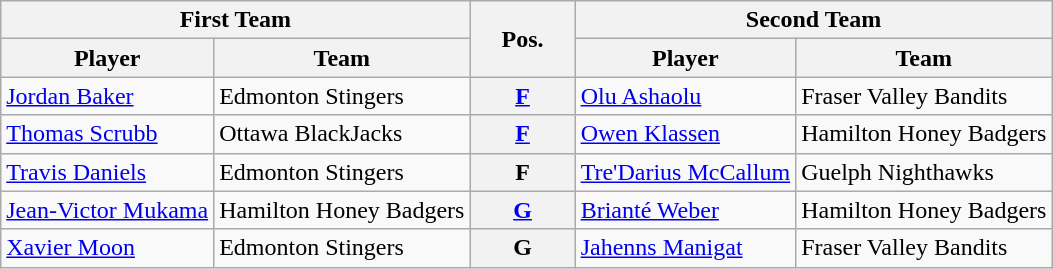<table class="wikitable">
<tr>
<th colspan="2">First Team</th>
<th style="width:10%;" rowspan="2">Pos.</th>
<th colspan="2">Second Team</th>
</tr>
<tr>
<th>Player</th>
<th>Team</th>
<th>Player</th>
<th>Team</th>
</tr>
<tr>
<td><a href='#'>Jordan Baker</a></td>
<td>Edmonton Stingers</td>
<th style="text-align:center;"><a href='#'>F</a></th>
<td><a href='#'>Olu Ashaolu</a></td>
<td>Fraser Valley Bandits</td>
</tr>
<tr>
<td><a href='#'>Thomas Scrubb</a></td>
<td>Ottawa BlackJacks</td>
<th style="text-align:center;"><a href='#'>F</a></th>
<td><a href='#'>Owen Klassen</a></td>
<td>Hamilton Honey Badgers</td>
</tr>
<tr>
<td><a href='#'>Travis Daniels</a></td>
<td>Edmonton Stingers</td>
<th style="text-align:center;">F</th>
<td><a href='#'>Tre'Darius McCallum</a></td>
<td>Guelph Nighthawks</td>
</tr>
<tr>
<td><a href='#'>Jean-Victor Mukama</a></td>
<td>Hamilton Honey Badgers</td>
<th style="text-align:center;"><a href='#'>G</a></th>
<td><a href='#'>Brianté Weber</a></td>
<td>Hamilton Honey Badgers</td>
</tr>
<tr>
<td><a href='#'>Xavier Moon</a></td>
<td>Edmonton Stingers</td>
<th style="text-align:center;">G</th>
<td><a href='#'>Jahenns Manigat</a></td>
<td>Fraser Valley Bandits</td>
</tr>
</table>
